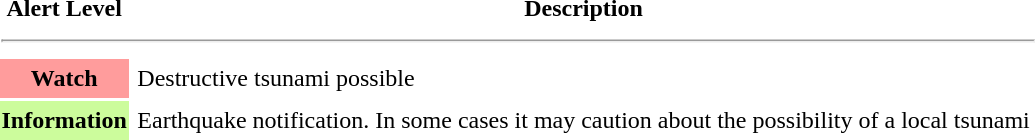<table class="toccolours">
<tr>
<th>Alert Level</th>
<th>Description</th>
</tr>
<tr>
<td colspan="2"><hr></td>
</tr>
<tr>
<th style="background:#ff9c9c">Watch</th>
<td style="padding:4px">Destructive tsunami possible</td>
</tr>
<tr>
<th style="background:#ccfc9c">Information</th>
<td style="padding:4px">Earthquake notification. In some cases it may caution about the possibility of a local tsunami</td>
</tr>
</table>
